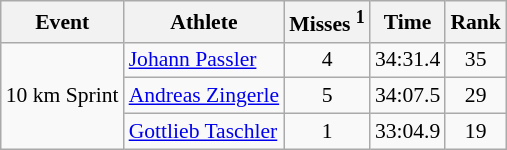<table class="wikitable" style="font-size:90%">
<tr>
<th>Event</th>
<th>Athlete</th>
<th>Misses <sup>1</sup></th>
<th>Time</th>
<th>Rank</th>
</tr>
<tr>
<td rowspan="3">10 km Sprint</td>
<td><a href='#'>Johann Passler</a></td>
<td align="center">4</td>
<td align="center">34:31.4</td>
<td align="center">35</td>
</tr>
<tr>
<td><a href='#'>Andreas Zingerle</a></td>
<td align="center">5</td>
<td align="center">34:07.5</td>
<td align="center">29</td>
</tr>
<tr>
<td><a href='#'>Gottlieb Taschler</a></td>
<td align="center">1</td>
<td align="center">33:04.9</td>
<td align="center">19</td>
</tr>
</table>
